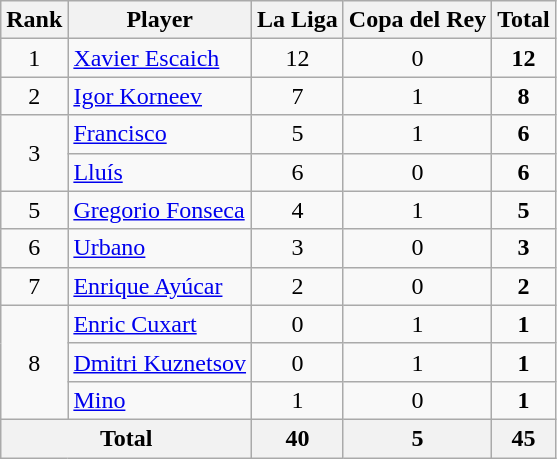<table class="wikitable" style="text-align:center;">
<tr>
<th>Rank</th>
<th>Player</th>
<th>La Liga</th>
<th>Copa del Rey</th>
<th>Total</th>
</tr>
<tr>
<td>1</td>
<td align=left> <a href='#'>Xavier Escaich</a></td>
<td>12</td>
<td>0</td>
<td><strong>12</strong></td>
</tr>
<tr>
<td>2</td>
<td align=left> <a href='#'>Igor Korneev</a></td>
<td>7</td>
<td>1</td>
<td><strong>8</strong></td>
</tr>
<tr>
<td rowspan="2">3</td>
<td align=left> <a href='#'>Francisco</a></td>
<td>5</td>
<td>1</td>
<td><strong>6</strong></td>
</tr>
<tr>
<td align=left> <a href='#'>Lluís</a></td>
<td>6</td>
<td>0</td>
<td><strong>6</strong></td>
</tr>
<tr>
<td>5</td>
<td align=left> <a href='#'>Gregorio Fonseca</a></td>
<td>4</td>
<td>1</td>
<td><strong>5</strong></td>
</tr>
<tr>
<td>6</td>
<td align=left> <a href='#'>Urbano</a></td>
<td>3</td>
<td>0</td>
<td><strong>3</strong></td>
</tr>
<tr>
<td>7</td>
<td align=left> <a href='#'>Enrique Ayúcar</a></td>
<td>2</td>
<td>0</td>
<td><strong>2</strong></td>
</tr>
<tr>
<td rowspan="3">8</td>
<td align=left> <a href='#'>Enric Cuxart</a></td>
<td>0</td>
<td>1</td>
<td><strong>1</strong></td>
</tr>
<tr>
<td align=left> <a href='#'>Dmitri Kuznetsov</a></td>
<td>0</td>
<td>1</td>
<td><strong>1</strong></td>
</tr>
<tr>
<td align=left> <a href='#'>Mino</a></td>
<td>1</td>
<td>0</td>
<td><strong>1</strong></td>
</tr>
<tr>
<th colspan=2>Total</th>
<th>40</th>
<th>5</th>
<th>45</th>
</tr>
</table>
